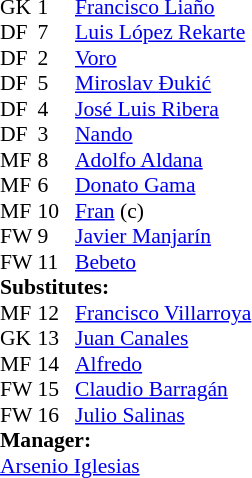<table style="font-size: 90%" cellspacing="0" cellpadding="0">
<tr>
<td colspan="4"></td>
</tr>
<tr>
<th width=25></th>
<th width=25></th>
</tr>
<tr>
<td>GK</td>
<td>1</td>
<td> <a href='#'>Francisco Liaño</a></td>
</tr>
<tr>
<td>DF</td>
<td>7</td>
<td> <a href='#'>Luis López Rekarte</a></td>
</tr>
<tr>
<td>DF</td>
<td>2</td>
<td> <a href='#'>Voro</a></td>
</tr>
<tr>
<td>DF</td>
<td>5</td>
<td> <a href='#'>Miroslav Đukić</a></td>
</tr>
<tr>
<td>DF</td>
<td>4</td>
<td> <a href='#'>José Luis Ribera</a></td>
</tr>
<tr>
<td>DF</td>
<td>3</td>
<td> <a href='#'>Nando</a></td>
</tr>
<tr>
<td>MF</td>
<td>8</td>
<td> <a href='#'>Adolfo Aldana</a></td>
<td></td>
<td></td>
</tr>
<tr>
<td>MF</td>
<td>6</td>
<td> <a href='#'>Donato Gama</a></td>
</tr>
<tr>
<td>MF</td>
<td>10</td>
<td> <a href='#'>Fran</a> (c)</td>
</tr>
<tr>
<td>FW</td>
<td>9</td>
<td> <a href='#'>Javier Manjarín</a></td>
<td></td>
<td></td>
</tr>
<tr>
<td>FW</td>
<td>11</td>
<td> <a href='#'>Bebeto</a></td>
<td></td>
</tr>
<tr>
<td colspan=3><strong>Substitutes:</strong></td>
</tr>
<tr>
<td>MF</td>
<td>12</td>
<td> <a href='#'>Francisco Villarroya</a></td>
</tr>
<tr>
<td>GK</td>
<td>13</td>
<td> <a href='#'>Juan Canales</a></td>
</tr>
<tr>
<td>MF</td>
<td>14</td>
<td> <a href='#'>Alfredo</a></td>
<td></td>
<td></td>
</tr>
<tr>
<td>FW</td>
<td>15</td>
<td> <a href='#'>Claudio Barragán</a></td>
<td></td>
<td></td>
</tr>
<tr>
<td>FW</td>
<td>16</td>
<td> <a href='#'>Julio Salinas</a></td>
</tr>
<tr>
<td colspan=3><strong>Manager:</strong></td>
</tr>
<tr>
<td colspan=4> <a href='#'>Arsenio Iglesias</a></td>
</tr>
</table>
